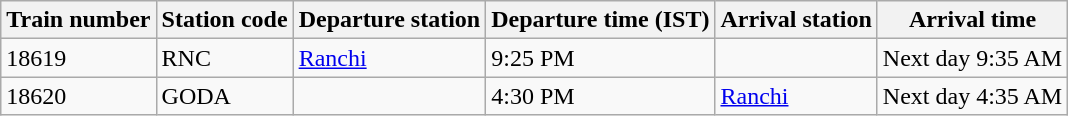<table class="wikitable">
<tr>
<th>Train number</th>
<th>Station code</th>
<th>Departure station</th>
<th>Departure time (IST)</th>
<th>Arrival station</th>
<th>Arrival time</th>
</tr>
<tr>
<td>18619</td>
<td>RNC</td>
<td><a href='#'>Ranchi</a></td>
<td>9:25 PM</td>
<td></td>
<td>Next day 9:35 AM</td>
</tr>
<tr>
<td>18620</td>
<td>GODA</td>
<td></td>
<td>4:30 PM</td>
<td><a href='#'>Ranchi</a></td>
<td>Next day 4:35 AM</td>
</tr>
</table>
